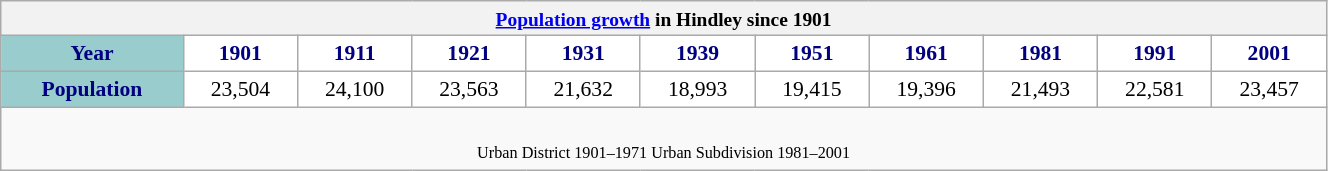<table class="wikitable" style="font-size:90%; width:70%; border:0; text-align:center; line-height:120%;">
<tr>
<th colspan="11" style="text-align:center;font-size:90%;"><a href='#'>Population growth</a> in Hindley since 1901</th>
</tr>
<tr>
<th style="background:#9cc; color:navy; height:17px;">Year</th>
<th style="background:#fff; color:navy;">1901</th>
<th style="background:#fff; color:navy;">1911</th>
<th style="background:#fff; color:navy;">1921</th>
<th style="background:#fff; color:navy;">1931</th>
<th style="background:#fff; color:navy;">1939</th>
<th style="background:#fff; color:navy;">1951</th>
<th style="background:#fff; color:navy;">1961</th>
<th style="background:#fff; color:navy;">1981</th>
<th style="background:#fff; color:navy;">1991</th>
<th style="background:#fff; color:navy;">2001</th>
</tr>
<tr style="text-align:center;">
<th style="background:#9cc; color:navy; height:17px;">Population</th>
<td style="background:#fff; color:black;">23,504</td>
<td style="background:#fff; color:black;">24,100</td>
<td style="background:#fff; color:black;">23,563</td>
<td style="background:#fff; color:black;">21,632</td>
<td style="background:#fff; color:black;">18,993</td>
<td style="background:#fff; color:black;">19,415</td>
<td style="background:#fff; color:black;">19,396</td>
<td style="background:#fff; color:black;">21,493</td>
<td style="background:#fff; color:black;">22,581</td>
<td style="background:#fff; color:black;">23,457</td>
</tr>
<tr>
<td colspan="11" style="text-align:center;font-size:90%;"><br><small>Urban District 1901–1971  Urban Subdivision 1981–2001</small></td>
</tr>
</table>
